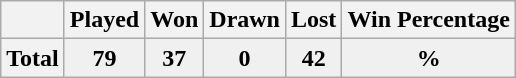<table class="wikitable" style="text-align: center;">
<tr>
<th></th>
<th>Played</th>
<th>Won</th>
<th>Drawn</th>
<th>Lost</th>
<th>Win Percentage</th>
</tr>
<tr class="sortbottom" style="font-weight:bold; background:#f0f0f0;">
<th>Total</th>
<td>79</td>
<td>37</td>
<td>0</td>
<td>42</td>
<td>%</td>
</tr>
</table>
